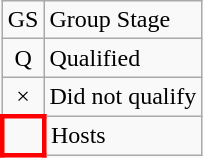<table class="wikitable">
<tr>
<td style="text-align:center;width:10px">GS</td>
<td>Group Stage</td>
</tr>
<tr>
<td style="text-align:center;width:10px">Q</td>
<td>Qualified</td>
</tr>
<tr>
<td style="text-align:center;width:10px">×</td>
<td>Did not qualify</td>
</tr>
<tr>
<td style="text-align:center;width:10px;border:3px solid red"></td>
<td>Hosts</td>
</tr>
</table>
